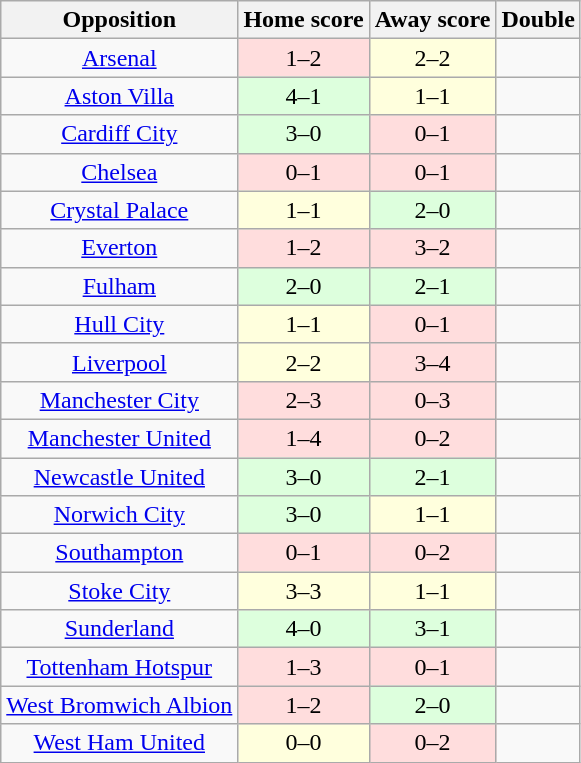<table class="wikitable" style="text-align: center;">
<tr>
<th>Opposition</th>
<th>Home score</th>
<th>Away score</th>
<th>Double</th>
</tr>
<tr>
<td><a href='#'>Arsenal</a></td>
<td style="background:#fdd;">1–2</td>
<td style="background:#ffd;">2–2</td>
<td></td>
</tr>
<tr>
<td><a href='#'>Aston Villa</a></td>
<td style="background:#dfd;">4–1</td>
<td style="background:#ffd;">1–1</td>
<td></td>
</tr>
<tr>
<td><a href='#'>Cardiff City</a></td>
<td style="background:#dfd;">3–0</td>
<td style="background:#fdd;">0–1</td>
<td></td>
</tr>
<tr>
<td><a href='#'>Chelsea</a></td>
<td style="background:#fdd;">0–1</td>
<td style="background:#fdd;">0–1</td>
<td></td>
</tr>
<tr>
<td><a href='#'>Crystal Palace</a></td>
<td style="background:#ffd;">1–1</td>
<td style="background:#dfd;">2–0</td>
<td></td>
</tr>
<tr>
<td><a href='#'>Everton</a></td>
<td style="background:#fdd;">1–2</td>
<td style="background:#fdd;">3–2</td>
<td></td>
</tr>
<tr>
<td><a href='#'>Fulham</a></td>
<td style="background:#dfd;">2–0</td>
<td style="background:#dfd;">2–1</td>
<td></td>
</tr>
<tr>
<td><a href='#'>Hull City</a></td>
<td style="background:#ffd;">1–1</td>
<td style="background:#fdd;">0–1</td>
<td></td>
</tr>
<tr>
<td><a href='#'>Liverpool</a></td>
<td style="background:#ffd;">2–2</td>
<td style="background:#fdd;">3–4</td>
<td></td>
</tr>
<tr>
<td><a href='#'>Manchester City</a></td>
<td style="background:#fdd;">2–3</td>
<td style="background:#fdd;">0–3</td>
<td></td>
</tr>
<tr>
<td><a href='#'>Manchester United</a></td>
<td style="background:#fdd;">1–4</td>
<td style="background:#fdd;">0–2</td>
<td></td>
</tr>
<tr>
<td><a href='#'>Newcastle United</a></td>
<td style="background:#dfd;">3–0</td>
<td style="background:#dfd;">2–1</td>
<td></td>
</tr>
<tr>
<td><a href='#'>Norwich City</a></td>
<td style="background:#dfd;">3–0</td>
<td style="background:#ffd;">1–1</td>
<td></td>
</tr>
<tr>
<td><a href='#'>Southampton</a></td>
<td style="background:#fdd;">0–1</td>
<td style="background:#fdd;">0–2</td>
<td></td>
</tr>
<tr>
<td><a href='#'>Stoke City</a></td>
<td style="background:#ffd;">3–3</td>
<td style="background:#ffd;">1–1</td>
<td></td>
</tr>
<tr>
<td><a href='#'>Sunderland</a></td>
<td style="background:#dfd;">4–0</td>
<td style="background:#dfd;">3–1</td>
<td></td>
</tr>
<tr>
<td><a href='#'>Tottenham Hotspur</a></td>
<td style="background:#fdd;">1–3</td>
<td style="background:#fdd;">0–1</td>
<td></td>
</tr>
<tr>
<td><a href='#'>West Bromwich Albion</a></td>
<td style="background:#fdd;">1–2</td>
<td style="background:#dfd;">2–0</td>
<td></td>
</tr>
<tr>
<td><a href='#'>West Ham United</a></td>
<td style="background:#ffd;">0–0</td>
<td style="background:#fdd;">0–2</td>
<td></td>
</tr>
</table>
